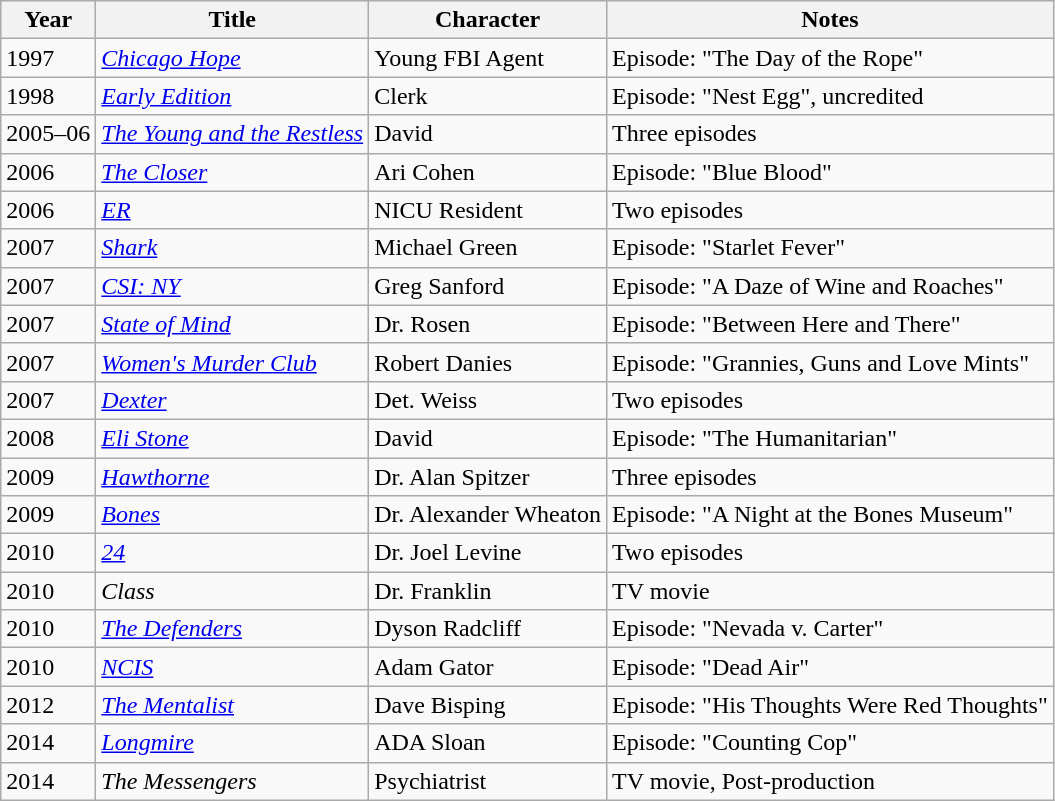<table class="wikitable">
<tr>
<th>Year</th>
<th>Title</th>
<th>Character</th>
<th>Notes</th>
</tr>
<tr>
<td>1997</td>
<td><em><a href='#'>Chicago Hope</a></em></td>
<td>Young FBI Agent</td>
<td>Episode: "The Day of the Rope"</td>
</tr>
<tr>
<td>1998</td>
<td><em><a href='#'>Early Edition</a></em></td>
<td>Clerk</td>
<td>Episode: "Nest Egg", uncredited</td>
</tr>
<tr>
<td>2005–06</td>
<td><em><a href='#'>The Young and the Restless</a></em></td>
<td>David</td>
<td>Three episodes</td>
</tr>
<tr>
<td>2006</td>
<td><em><a href='#'>The Closer</a></em></td>
<td>Ari Cohen</td>
<td>Episode: "Blue Blood"</td>
</tr>
<tr>
<td>2006</td>
<td><em><a href='#'>ER</a></em></td>
<td>NICU Resident</td>
<td>Two episodes</td>
</tr>
<tr>
<td>2007</td>
<td><em><a href='#'>Shark</a></em></td>
<td>Michael Green</td>
<td>Episode: "Starlet Fever"</td>
</tr>
<tr>
<td>2007</td>
<td><em><a href='#'>CSI: NY</a></em></td>
<td>Greg Sanford</td>
<td>Episode: "A Daze of Wine and Roaches"</td>
</tr>
<tr>
<td>2007</td>
<td><em><a href='#'>State of Mind</a></em></td>
<td>Dr. Rosen</td>
<td>Episode: "Between Here and There"</td>
</tr>
<tr>
<td>2007</td>
<td><em><a href='#'>Women's Murder Club</a></em></td>
<td>Robert Danies</td>
<td>Episode: "Grannies, Guns and Love Mints"</td>
</tr>
<tr>
<td>2007</td>
<td><em><a href='#'>Dexter</a></em></td>
<td>Det. Weiss</td>
<td>Two episodes</td>
</tr>
<tr>
<td>2008</td>
<td><em><a href='#'>Eli Stone</a></em></td>
<td>David</td>
<td>Episode: "The Humanitarian"</td>
</tr>
<tr>
<td>2009</td>
<td><em><a href='#'>Hawthorne</a></em></td>
<td>Dr. Alan Spitzer</td>
<td>Three episodes</td>
</tr>
<tr>
<td>2009</td>
<td><em><a href='#'>Bones</a></em></td>
<td>Dr. Alexander Wheaton</td>
<td>Episode: "A Night at the Bones Museum"</td>
</tr>
<tr>
<td>2010</td>
<td><em><a href='#'>24</a></em></td>
<td>Dr. Joel Levine</td>
<td>Two episodes</td>
</tr>
<tr>
<td>2010</td>
<td><em>Class</em></td>
<td>Dr. Franklin</td>
<td>TV movie</td>
</tr>
<tr>
<td>2010</td>
<td><em><a href='#'>The Defenders</a></em></td>
<td>Dyson Radcliff</td>
<td>Episode: "Nevada v. Carter"</td>
</tr>
<tr>
<td>2010</td>
<td><em><a href='#'>NCIS</a></em></td>
<td>Adam Gator</td>
<td>Episode: "Dead Air"</td>
</tr>
<tr>
<td>2012</td>
<td><em><a href='#'>The Mentalist</a></em></td>
<td>Dave Bisping</td>
<td>Episode: "His Thoughts Were Red Thoughts"</td>
</tr>
<tr>
<td>2014</td>
<td><em><a href='#'>Longmire</a></em></td>
<td>ADA Sloan</td>
<td>Episode: "Counting Cop"</td>
</tr>
<tr>
<td>2014</td>
<td><em>The Messengers</em></td>
<td>Psychiatrist</td>
<td>TV movie, Post-production</td>
</tr>
</table>
